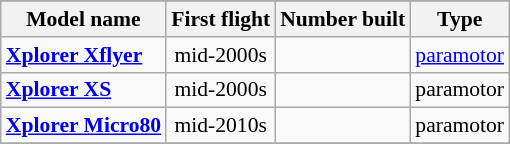<table class="wikitable" align=center style="font-size:90%;">
<tr>
</tr>
<tr style="background:#efefef;">
<th>Model name</th>
<th>First flight</th>
<th>Number built</th>
<th>Type</th>
</tr>
<tr>
<td align=left><strong><a href='#'>Xplorer Xflyer</a></strong></td>
<td align=center>mid-2000s</td>
<td align=center></td>
<td align=left><a href='#'>paramotor</a></td>
</tr>
<tr>
<td align=left><strong><a href='#'>Xplorer XS</a></strong></td>
<td align=center>mid-2000s</td>
<td align=center></td>
<td align=left>paramotor</td>
</tr>
<tr>
<td align=left><strong><a href='#'>Xplorer Micro80</a></strong></td>
<td align=center>mid-2010s</td>
<td align=center></td>
<td align=left>paramotor</td>
</tr>
<tr>
</tr>
</table>
